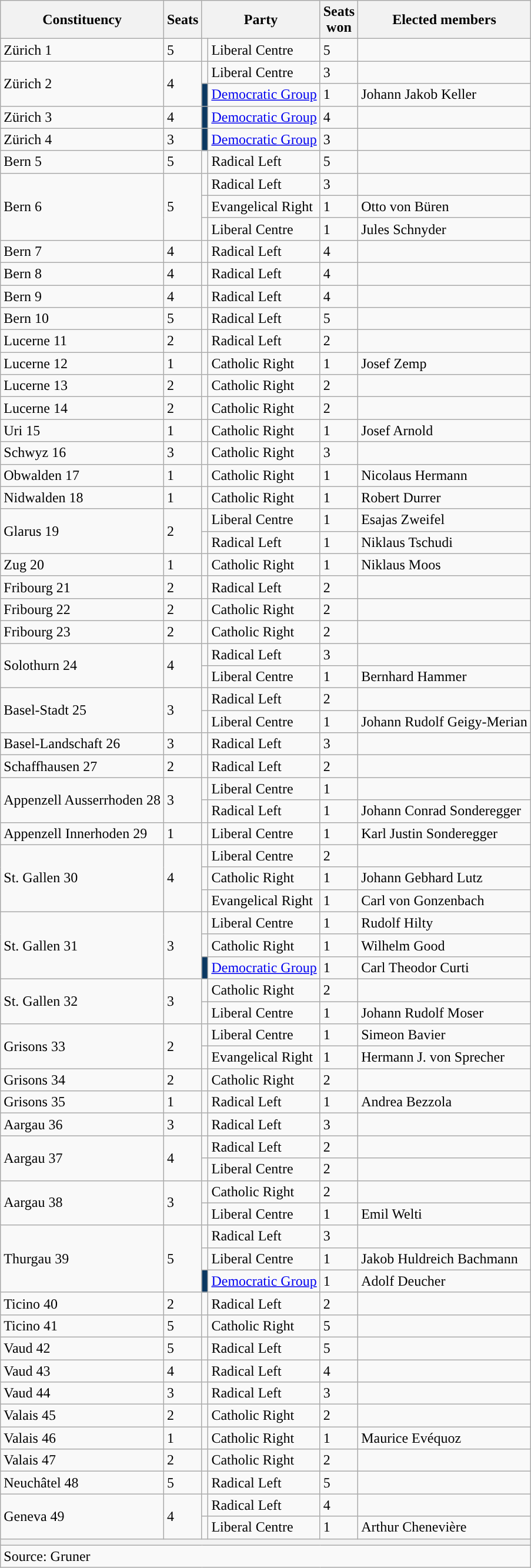<table class="wikitable">
<tr>
<th>Constituency</th>
<th>Seats</th>
<th colspan="2">Party</th>
<th>Seats<br>won</th>
<th>Elected members</th>
</tr>
<tr>
<td>Zürich 1</td>
<td>5</td>
<td style="color:inherit;background:"></td>
<td>Liberal Centre</td>
<td>5</td>
<td></td>
</tr>
<tr>
<td rowspan="2">Zürich 2</td>
<td rowspan="2">4</td>
<td style="color:inherit;background:"></td>
<td>Liberal Centre</td>
<td>3</td>
<td></td>
</tr>
<tr>
<td style="color:inherit;background:#0B3861"></td>
<td><a href='#'>Democratic Group</a></td>
<td>1</td>
<td>Johann Jakob Keller</td>
</tr>
<tr>
<td>Zürich 3</td>
<td>4</td>
<td style="color:inherit;background:#0B3861"></td>
<td><a href='#'>Democratic Group</a></td>
<td>4</td>
<td></td>
</tr>
<tr>
<td>Zürich 4</td>
<td>3</td>
<td style="color:inherit;background:#0B3861"></td>
<td><a href='#'>Democratic Group</a></td>
<td>3</td>
<td></td>
</tr>
<tr>
<td>Bern 5</td>
<td>5</td>
<td style="color:inherit;background:"></td>
<td>Radical Left</td>
<td>5</td>
<td></td>
</tr>
<tr>
<td rowspan="3">Bern 6</td>
<td rowspan="3">5</td>
<td style="color:inherit;background:"></td>
<td>Radical Left</td>
<td>3</td>
<td></td>
</tr>
<tr>
<td style="color:inherit;background:"></td>
<td>Evangelical Right</td>
<td>1</td>
<td>Otto von Büren</td>
</tr>
<tr>
<td style="color:inherit;background:"></td>
<td>Liberal Centre</td>
<td>1</td>
<td>Jules Schnyder</td>
</tr>
<tr>
<td>Bern 7</td>
<td>4</td>
<td style="color:inherit;background:"></td>
<td>Radical Left</td>
<td>4</td>
<td></td>
</tr>
<tr>
<td>Bern 8</td>
<td>4</td>
<td style="color:inherit;background:"></td>
<td>Radical Left</td>
<td>4</td>
<td></td>
</tr>
<tr>
<td>Bern 9</td>
<td>4</td>
<td style="color:inherit;background:"></td>
<td>Radical Left</td>
<td>4</td>
<td></td>
</tr>
<tr>
<td>Bern 10</td>
<td>5</td>
<td style="color:inherit;background:"></td>
<td>Radical Left</td>
<td>5</td>
<td></td>
</tr>
<tr>
<td>Lucerne 11</td>
<td>2</td>
<td style="color:inherit;background:"></td>
<td>Radical Left</td>
<td>2</td>
<td></td>
</tr>
<tr>
<td>Lucerne 12</td>
<td>1</td>
<td style="color:inherit;background:"></td>
<td>Catholic Right</td>
<td>1</td>
<td>Josef Zemp</td>
</tr>
<tr>
<td>Lucerne 13</td>
<td>2</td>
<td style="color:inherit;background:"></td>
<td>Catholic Right</td>
<td>2</td>
<td></td>
</tr>
<tr>
<td>Lucerne 14</td>
<td>2</td>
<td style="color:inherit;background:"></td>
<td>Catholic Right</td>
<td>2</td>
<td></td>
</tr>
<tr>
<td>Uri 15</td>
<td>1</td>
<td style="color:inherit;background:"></td>
<td>Catholic Right</td>
<td>1</td>
<td>Josef Arnold</td>
</tr>
<tr>
<td>Schwyz 16</td>
<td>3</td>
<td style="color:inherit;background:"></td>
<td>Catholic Right</td>
<td>3</td>
<td></td>
</tr>
<tr>
<td>Obwalden 17</td>
<td>1</td>
<td style="color:inherit;background:"></td>
<td>Catholic Right</td>
<td>1</td>
<td>Nicolaus Hermann</td>
</tr>
<tr>
<td>Nidwalden 18</td>
<td>1</td>
<td style="color:inherit;background:"></td>
<td>Catholic Right</td>
<td>1</td>
<td>Robert Durrer</td>
</tr>
<tr>
<td rowspan="2">Glarus 19</td>
<td rowspan="2">2</td>
<td style="color:inherit;background:"></td>
<td>Liberal Centre</td>
<td>1</td>
<td>Esajas Zweifel</td>
</tr>
<tr>
<td style="color:inherit;background:"></td>
<td>Radical Left</td>
<td>1</td>
<td>Niklaus Tschudi</td>
</tr>
<tr>
<td>Zug 20</td>
<td>1</td>
<td style="color:inherit;background:"></td>
<td>Catholic Right</td>
<td>1</td>
<td>Niklaus Moos</td>
</tr>
<tr>
<td>Fribourg 21</td>
<td>2</td>
<td style="color:inherit;background:"></td>
<td>Radical Left</td>
<td>2</td>
<td></td>
</tr>
<tr>
<td>Fribourg 22</td>
<td>2</td>
<td style="color:inherit;background:"></td>
<td>Catholic Right</td>
<td>2</td>
<td></td>
</tr>
<tr>
<td>Fribourg 23</td>
<td>2</td>
<td style="color:inherit;background:"></td>
<td>Catholic Right</td>
<td>2</td>
<td></td>
</tr>
<tr>
<td rowspan="2">Solothurn 24</td>
<td rowspan="2">4</td>
<td style="color:inherit;background:"></td>
<td>Radical Left</td>
<td>3</td>
<td></td>
</tr>
<tr>
<td style="color:inherit;background:"></td>
<td>Liberal Centre</td>
<td>1</td>
<td>Bernhard Hammer</td>
</tr>
<tr>
<td rowspan="2">Basel-Stadt 25</td>
<td rowspan="2">3</td>
<td style="color:inherit;background:"></td>
<td>Radical Left</td>
<td>2</td>
<td></td>
</tr>
<tr>
<td style="color:inherit;background:"></td>
<td>Liberal Centre</td>
<td>1</td>
<td>Johann Rudolf Geigy-Merian</td>
</tr>
<tr>
<td>Basel-Landschaft 26</td>
<td>3</td>
<td style="color:inherit;background:"></td>
<td>Radical Left</td>
<td>3</td>
<td></td>
</tr>
<tr>
<td>Schaffhausen 27</td>
<td>2</td>
<td style="color:inherit;background:"></td>
<td>Radical Left</td>
<td>2</td>
<td></td>
</tr>
<tr>
<td rowspan="2">Appenzell Ausserrhoden 28</td>
<td rowspan="2">3</td>
<td style="color:inherit;background:"></td>
<td>Liberal Centre</td>
<td>1</td>
<td></td>
</tr>
<tr>
<td style="color:inherit;background:"></td>
<td>Radical Left</td>
<td>1</td>
<td>Johann Conrad Sonderegger</td>
</tr>
<tr>
<td>Appenzell Innerhoden 29</td>
<td>1</td>
<td style="color:inherit;background:"></td>
<td>Liberal Centre</td>
<td>1</td>
<td>Karl Justin Sonderegger</td>
</tr>
<tr>
<td rowspan="3">St. Gallen 30</td>
<td rowspan="3">4</td>
<td style="color:inherit;background:"></td>
<td>Liberal Centre</td>
<td>2</td>
<td></td>
</tr>
<tr>
<td style="color:inherit;background:"></td>
<td>Catholic Right</td>
<td>1</td>
<td>Johann Gebhard Lutz</td>
</tr>
<tr>
<td style="color:inherit;background:"></td>
<td>Evangelical Right</td>
<td>1</td>
<td>Carl von Gonzenbach</td>
</tr>
<tr>
<td rowspan="3">St. Gallen 31</td>
<td rowspan="3">3</td>
<td style="color:inherit;background:"></td>
<td>Liberal Centre</td>
<td>1</td>
<td>Rudolf Hilty</td>
</tr>
<tr>
<td style="color:inherit;background:"></td>
<td>Catholic Right</td>
<td>1</td>
<td>Wilhelm Good</td>
</tr>
<tr>
<td style="color:inherit;background:#0B3861"></td>
<td><a href='#'>Democratic Group</a></td>
<td>1</td>
<td>Carl Theodor Curti</td>
</tr>
<tr>
<td rowspan="2">St. Gallen 32</td>
<td rowspan="2">3</td>
<td style="color:inherit;background:"></td>
<td>Catholic Right</td>
<td>2</td>
<td></td>
</tr>
<tr>
<td style="color:inherit;background:"></td>
<td>Liberal Centre</td>
<td>1</td>
<td>Johann Rudolf Moser</td>
</tr>
<tr>
<td rowspan="2">Grisons 33</td>
<td rowspan="2">2</td>
<td style="color:inherit;background:"></td>
<td>Liberal Centre</td>
<td>1</td>
<td>Simeon Bavier</td>
</tr>
<tr>
<td style="color:inherit;background:"></td>
<td>Evangelical Right</td>
<td>1</td>
<td>Hermann J. von Sprecher</td>
</tr>
<tr>
<td>Grisons 34</td>
<td>2</td>
<td style="color:inherit;background:"></td>
<td>Catholic Right</td>
<td>2</td>
<td></td>
</tr>
<tr>
<td>Grisons 35</td>
<td>1</td>
<td style="color:inherit;background:"></td>
<td>Radical Left</td>
<td>1</td>
<td>Andrea Bezzola</td>
</tr>
<tr>
<td>Aargau 36</td>
<td>3</td>
<td style="color:inherit;background:"></td>
<td>Radical Left</td>
<td>3</td>
<td></td>
</tr>
<tr>
<td rowspan="2">Aargau 37</td>
<td rowspan="2">4</td>
<td style="color:inherit;background:"></td>
<td>Radical Left</td>
<td>2</td>
<td></td>
</tr>
<tr>
<td style="color:inherit;background:"></td>
<td>Liberal Centre</td>
<td>2</td>
<td></td>
</tr>
<tr>
<td rowspan="2">Aargau 38</td>
<td rowspan="2">3</td>
<td style="color:inherit;background:"></td>
<td>Catholic Right</td>
<td>2</td>
<td></td>
</tr>
<tr>
<td style="color:inherit;background:"></td>
<td>Liberal Centre</td>
<td>1</td>
<td>Emil Welti</td>
</tr>
<tr>
<td rowspan="3">Thurgau 39</td>
<td rowspan="3">5</td>
<td style="color:inherit;background:"></td>
<td>Radical Left</td>
<td>3</td>
<td></td>
</tr>
<tr>
<td style="color:inherit;background:"></td>
<td>Liberal Centre</td>
<td>1</td>
<td>Jakob Huldreich Bachmann</td>
</tr>
<tr>
<td style="color:inherit;background:#0B3861"></td>
<td><a href='#'>Democratic Group</a></td>
<td>1</td>
<td>Adolf Deucher</td>
</tr>
<tr>
<td>Ticino 40</td>
<td>2</td>
<td style="color:inherit;background:"></td>
<td>Radical Left</td>
<td>2</td>
<td></td>
</tr>
<tr>
<td>Ticino 41</td>
<td>5</td>
<td style="color:inherit;background:"></td>
<td>Catholic Right</td>
<td>5</td>
<td></td>
</tr>
<tr>
<td>Vaud 42</td>
<td>5</td>
<td style="color:inherit;background:"></td>
<td>Radical Left</td>
<td>5</td>
<td></td>
</tr>
<tr>
<td>Vaud 43</td>
<td>4</td>
<td style="color:inherit;background:"></td>
<td>Radical Left</td>
<td>4</td>
<td></td>
</tr>
<tr>
<td>Vaud 44</td>
<td>3</td>
<td style="color:inherit;background:"></td>
<td>Radical Left</td>
<td>3</td>
<td></td>
</tr>
<tr>
<td>Valais 45</td>
<td>2</td>
<td style="color:inherit;background:"></td>
<td>Catholic Right</td>
<td>2</td>
<td></td>
</tr>
<tr>
<td>Valais 46</td>
<td>1</td>
<td style="color:inherit;background:"></td>
<td>Catholic Right</td>
<td>1</td>
<td>Maurice Evéquoz</td>
</tr>
<tr>
<td>Valais 47</td>
<td>2</td>
<td style="color:inherit;background:"></td>
<td>Catholic Right</td>
<td>2</td>
<td></td>
</tr>
<tr>
<td>Neuchâtel 48</td>
<td>5</td>
<td style="color:inherit;background:"></td>
<td>Radical Left</td>
<td>5</td>
<td></td>
</tr>
<tr>
<td rowspan="2">Geneva 49</td>
<td rowspan="2">4</td>
<td style="color:inherit;background:"></td>
<td>Radical Left</td>
<td>4</td>
<td></td>
</tr>
<tr>
<td style="color:inherit;background:"></td>
<td>Liberal Centre</td>
<td>1</td>
<td>Arthur Chenevière</td>
</tr>
<tr>
<th colspan="6"></th>
</tr>
<tr>
<td colspan="6">Source: Gruner</td>
</tr>
</table>
